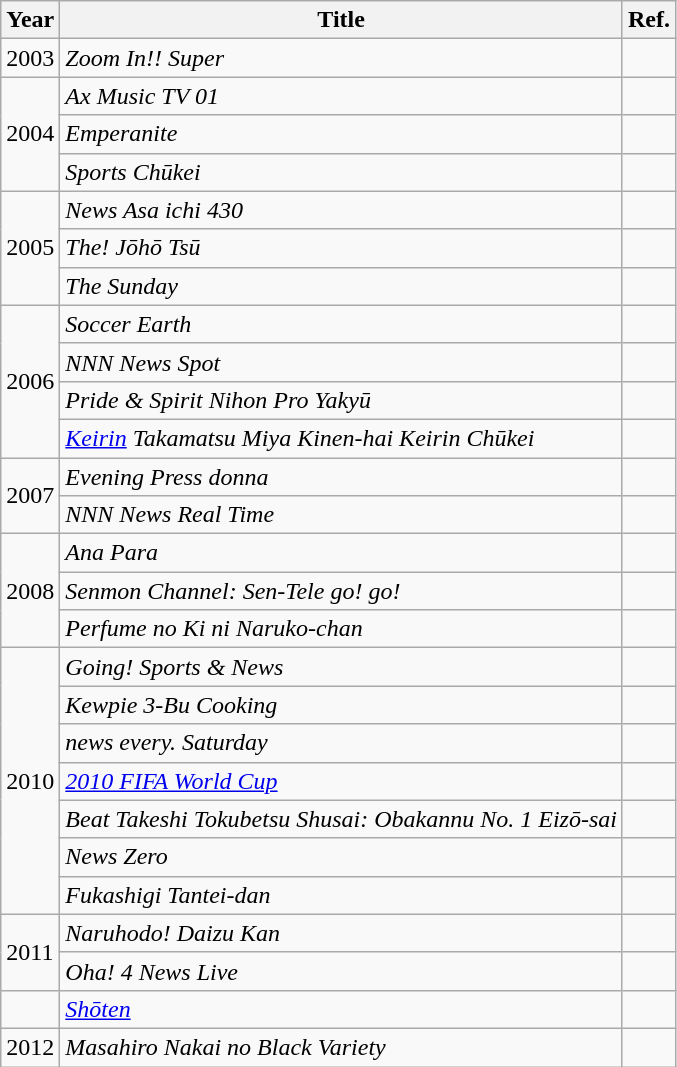<table class="wikitable">
<tr>
<th>Year</th>
<th>Title</th>
<th>Ref.</th>
</tr>
<tr>
<td>2003</td>
<td><em>Zoom In!! Super</em></td>
<td></td>
</tr>
<tr>
<td rowspan="3">2004</td>
<td><em>Ax Music TV 01</em></td>
<td></td>
</tr>
<tr>
<td><em>Emperanite</em></td>
<td></td>
</tr>
<tr>
<td><em>Sports Chūkei</em></td>
<td></td>
</tr>
<tr>
<td rowspan="3">2005</td>
<td><em>News Asa ichi 430</em></td>
<td></td>
</tr>
<tr>
<td><em>The! Jōhō Tsū</em></td>
<td></td>
</tr>
<tr>
<td><em>The Sunday</em></td>
<td></td>
</tr>
<tr>
<td rowspan="4">2006</td>
<td><em>Soccer Earth</em></td>
<td></td>
</tr>
<tr>
<td><em>NNN News Spot</em></td>
<td></td>
</tr>
<tr>
<td><em>Pride & Spirit Nihon Pro Yakyū</em></td>
<td></td>
</tr>
<tr>
<td><em><a href='#'>Keirin</a> Takamatsu Miya Kinen-hai Keirin Chūkei</em></td>
<td></td>
</tr>
<tr>
<td rowspan="2">2007</td>
<td><em>Evening Press donna</em></td>
<td></td>
</tr>
<tr>
<td><em>NNN News Real Time</em></td>
<td></td>
</tr>
<tr>
<td rowspan="3">2008</td>
<td><em>Ana Para</em></td>
<td></td>
</tr>
<tr>
<td><em>Senmon Channel: Sen-Tele go! go!</em></td>
<td></td>
</tr>
<tr>
<td><em>Perfume no Ki ni Naruko-chan</em></td>
<td></td>
</tr>
<tr>
<td rowspan="7">2010</td>
<td><em>Going! Sports & News</em></td>
<td></td>
</tr>
<tr>
<td><em>Kewpie 3-Bu Cooking</em></td>
<td></td>
</tr>
<tr>
<td><em>news every. Saturday</em></td>
<td></td>
</tr>
<tr>
<td><em><a href='#'>2010 FIFA World Cup</a></em></td>
<td></td>
</tr>
<tr>
<td><em>Beat Takeshi Tokubetsu Shusai: Obakannu No. 1 Eizō-sai</em></td>
<td></td>
</tr>
<tr>
<td><em>News Zero</em></td>
<td></td>
</tr>
<tr>
<td><em>Fukashigi Tantei-dan</em></td>
<td></td>
</tr>
<tr>
<td rowspan="2">2011</td>
<td><em>Naruhodo! Daizu Kan</em></td>
<td></td>
</tr>
<tr>
<td><em>Oha! 4 News Live</em></td>
<td></td>
</tr>
<tr>
<td></td>
<td><em><a href='#'>Shōten</a></em></td>
<td></td>
</tr>
<tr>
<td>2012</td>
<td><em>Masahiro Nakai no Black Variety</em></td>
<td></td>
</tr>
</table>
